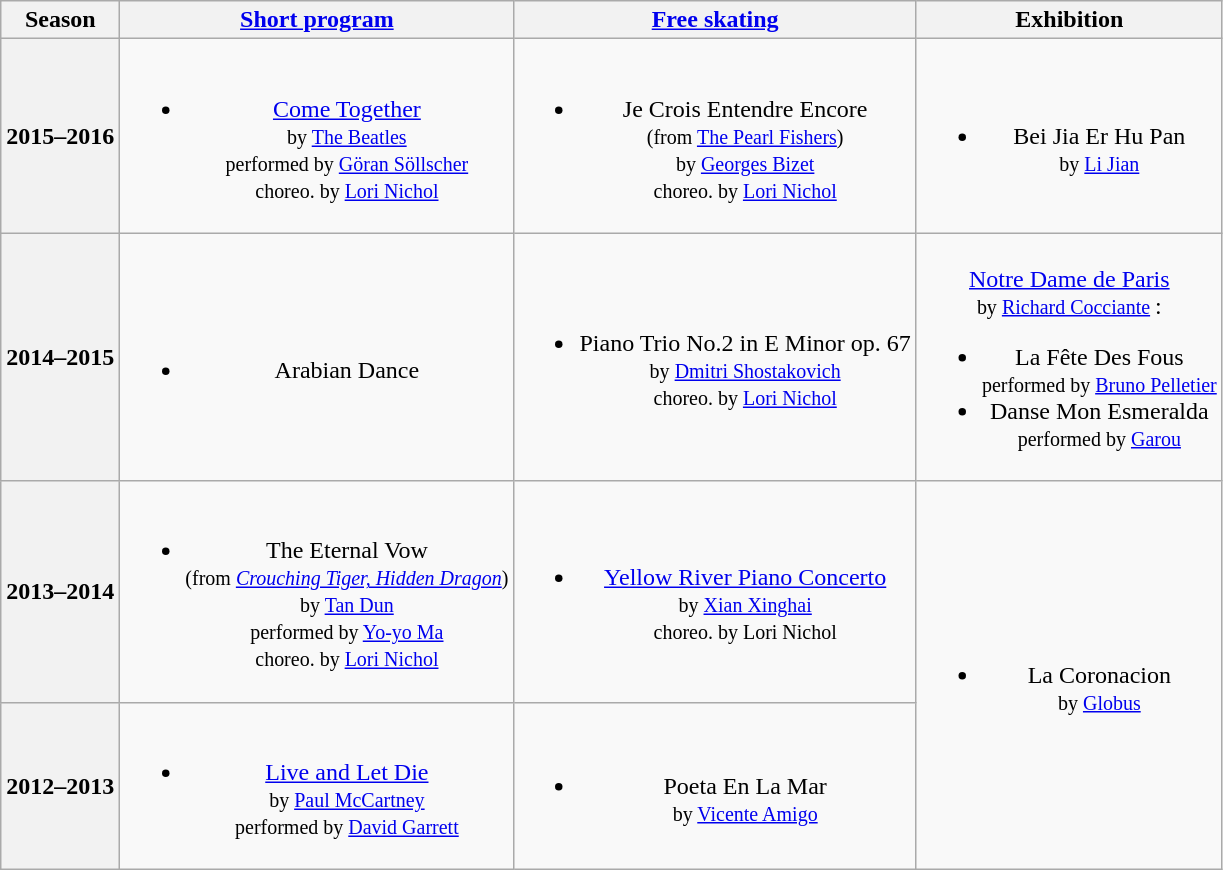<table class="wikitable" style="text-align:center">
<tr>
<th>Season</th>
<th><a href='#'>Short program</a></th>
<th><a href='#'>Free skating</a></th>
<th>Exhibition</th>
</tr>
<tr>
<th>2015–2016 <br> </th>
<td><br><ul><li><a href='#'>Come Together</a> <br><small> by <a href='#'>The Beatles</a> <br> performed by <a href='#'>Göran Söllscher</a> <br> choreo. by <a href='#'>Lori Nichol</a> </small></li></ul></td>
<td><br><ul><li>Je Crois Entendre Encore <br><small> (from <a href='#'>The Pearl Fishers</a>) <br> by <a href='#'>Georges Bizet</a> <br> choreo. by <a href='#'>Lori Nichol</a></small></li></ul></td>
<td><br><ul><li>Bei Jia Er Hu Pan <br><small> by <a href='#'>Li Jian</a> </small></li></ul></td>
</tr>
<tr>
<th>2014–2015 <br> </th>
<td><br><ul><li>Arabian Dance <br> </li></ul></td>
<td><br><ul><li>Piano Trio No.2 in E Minor op. 67 <br><small> by <a href='#'>Dmitri Shostakovich</a> <br> choreo. by <a href='#'>Lori Nichol</a> </small></li></ul></td>
<td><br><a href='#'>Notre Dame de Paris</a> <br><small> by <a href='#'>Richard Cocciante</a> </small>:<ul><li>La Fête Des Fous <br><small> performed by <a href='#'>Bruno Pelletier</a> </small></li><li>Danse Mon Esmeralda <br><small> performed by <a href='#'>Garou</a> </small></li></ul></td>
</tr>
<tr>
<th>2013–2014 <br> </th>
<td><br><ul><li>The Eternal Vow <br><small> (from <em><a href='#'>Crouching Tiger, Hidden Dragon</a></em>) <br> by <a href='#'>Tan Dun</a> <br> performed by <a href='#'>Yo-yo Ma</a> <br> choreo. by <a href='#'>Lori Nichol</a> </small></li></ul></td>
<td><br><ul><li><a href='#'>Yellow River Piano Concerto</a> <br><small> by <a href='#'>Xian Xinghai</a> <br> choreo. by Lori Nichol </small></li></ul></td>
<td rowspan=2><br><ul><li>La Coronacion <br><small> by <a href='#'>Globus</a> </small></li></ul></td>
</tr>
<tr>
<th>2012–2013 <br> </th>
<td><br><ul><li><a href='#'>Live and Let Die</a> <br><small> by <a href='#'>Paul McCartney</a> <br> performed by <a href='#'>David Garrett</a> </small></li></ul></td>
<td><br><ul><li>Poeta En La Mar <br><small> by <a href='#'>Vicente Amigo</a> </small></li></ul></td>
</tr>
</table>
